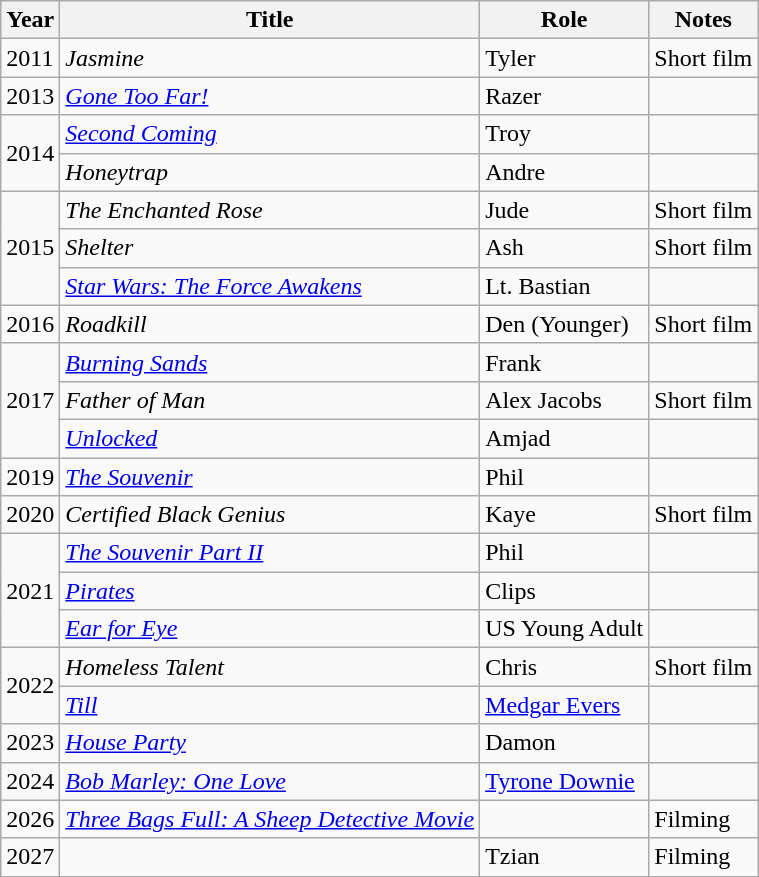<table class="wikitable sortable">
<tr>
<th>Year</th>
<th>Title</th>
<th>Role</th>
<th class="unsortable">Notes</th>
</tr>
<tr>
<td>2011</td>
<td><em>Jasmine</em></td>
<td>Tyler</td>
<td>Short film</td>
</tr>
<tr>
<td>2013</td>
<td><em><a href='#'>Gone Too Far!</a></em></td>
<td>Razer</td>
<td></td>
</tr>
<tr>
<td rowspan=2>2014</td>
<td><em><a href='#'>Second Coming</a></em></td>
<td>Troy</td>
<td></td>
</tr>
<tr>
<td><em>Honeytrap</em></td>
<td>Andre</td>
<td></td>
</tr>
<tr>
<td rowspan="3">2015</td>
<td><em>The Enchanted Rose</em></td>
<td>Jude</td>
<td>Short film</td>
</tr>
<tr>
<td><em>Shelter</em></td>
<td>Ash</td>
<td>Short film</td>
</tr>
<tr>
<td><em><a href='#'>Star Wars: The Force Awakens</a></em></td>
<td>Lt. Bastian</td>
<td></td>
</tr>
<tr>
<td>2016</td>
<td><em>Roadkill</em></td>
<td>Den (Younger)</td>
<td>Short film</td>
</tr>
<tr>
<td rowspan="3">2017</td>
<td><em><a href='#'>Burning Sands</a></em></td>
<td>Frank</td>
<td></td>
</tr>
<tr>
<td><em>Father of Man</em></td>
<td>Alex Jacobs</td>
<td>Short film</td>
</tr>
<tr>
<td><em><a href='#'>Unlocked</a></em></td>
<td>Amjad</td>
<td></td>
</tr>
<tr>
<td>2019</td>
<td><em><a href='#'>The Souvenir</a></em></td>
<td>Phil</td>
<td></td>
</tr>
<tr>
<td>2020</td>
<td><em>Certified Black Genius</em></td>
<td>Kaye</td>
<td>Short film</td>
</tr>
<tr>
<td rowspan="3">2021</td>
<td><em><a href='#'>The Souvenir Part II</a></em></td>
<td>Phil</td>
<td></td>
</tr>
<tr>
<td><em><a href='#'>Pirates</a></em></td>
<td>Clips</td>
<td></td>
</tr>
<tr>
<td><em><a href='#'>Ear for Eye</a></em></td>
<td>US Young Adult</td>
<td></td>
</tr>
<tr>
<td rowspan="2">2022</td>
<td><em>Homeless Talent</em></td>
<td>Chris</td>
<td>Short film</td>
</tr>
<tr>
<td><em><a href='#'>Till</a></em></td>
<td><a href='#'>Medgar Evers</a></td>
<td></td>
</tr>
<tr>
<td>2023</td>
<td><em><a href='#'>House Party</a></em></td>
<td>Damon</td>
<td></td>
</tr>
<tr>
<td>2024</td>
<td><em><a href='#'>Bob Marley: One Love</a></em></td>
<td><a href='#'>Tyrone Downie</a></td>
<td></td>
</tr>
<tr>
<td>2026</td>
<td><em><a href='#'>Three Bags Full: A Sheep Detective Movie</a></em></td>
<td></td>
<td>Filming</td>
</tr>
<tr>
<td>2027</td>
<td></td>
<td>Tzian</td>
<td>Filming</td>
</tr>
</table>
